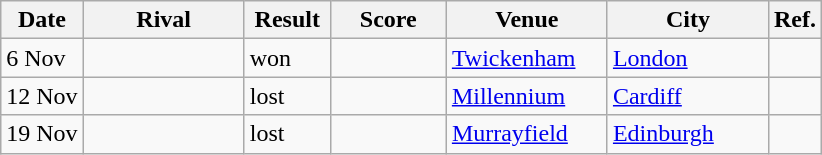<table class=wikitable>
<tr>
<th>Date</th>
<th width=100px>Rival</th>
<th width=50px>Result</th>
<th width=70px>Score</th>
<th width=100px>Venue</th>
<th width=100px>City</th>
<th>Ref.</th>
</tr>
<tr>
<td>6 Nov</td>
<td></td>
<td>won</td>
<td></td>
<td><a href='#'>Twickenham</a></td>
<td><a href='#'>London</a></td>
<td></td>
</tr>
<tr>
<td>12 Nov</td>
<td></td>
<td>lost</td>
<td></td>
<td><a href='#'>Millennium</a></td>
<td><a href='#'>Cardiff</a></td>
<td></td>
</tr>
<tr>
<td>19 Nov</td>
<td></td>
<td>lost</td>
<td></td>
<td><a href='#'>Murrayfield</a></td>
<td><a href='#'>Edinburgh</a></td>
<td></td>
</tr>
</table>
